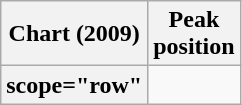<table class="wikitable plainrowheaders" style="text-align:center">
<tr>
<th scope="col">Chart (2009)</th>
<th scope="col">Peak<br>position</th>
</tr>
<tr>
<th>scope="row" </th>
</tr>
</table>
